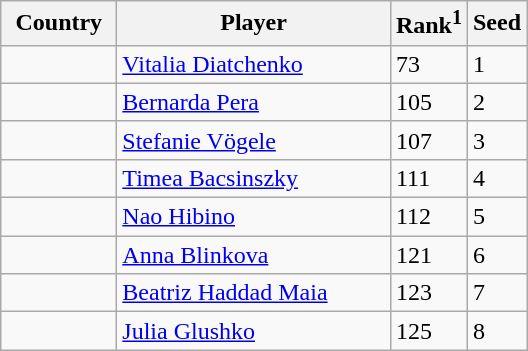<table class="sortable wikitable">
<tr>
<th width="70">Country</th>
<th width="175">Player</th>
<th>Rank<sup>1</sup></th>
<th>Seed</th>
</tr>
<tr>
<td></td>
<td><a href='#'>Vitalia Diatchenko</a></td>
<td>73</td>
<td>1</td>
</tr>
<tr>
<td></td>
<td><a href='#'>Bernarda Pera</a></td>
<td>105</td>
<td>2</td>
</tr>
<tr>
<td></td>
<td><a href='#'>Stefanie Vögele</a></td>
<td>107</td>
<td>3</td>
</tr>
<tr>
<td></td>
<td><a href='#'>Timea Bacsinszky</a></td>
<td>111</td>
<td>4</td>
</tr>
<tr>
<td></td>
<td><a href='#'>Nao Hibino</a></td>
<td>112</td>
<td>5</td>
</tr>
<tr>
<td></td>
<td><a href='#'>Anna Blinkova</a></td>
<td>121</td>
<td>6</td>
</tr>
<tr>
<td></td>
<td><a href='#'>Beatriz Haddad Maia</a></td>
<td>123</td>
<td>7</td>
</tr>
<tr>
<td></td>
<td><a href='#'>Julia Glushko</a></td>
<td>125</td>
<td>8</td>
</tr>
</table>
